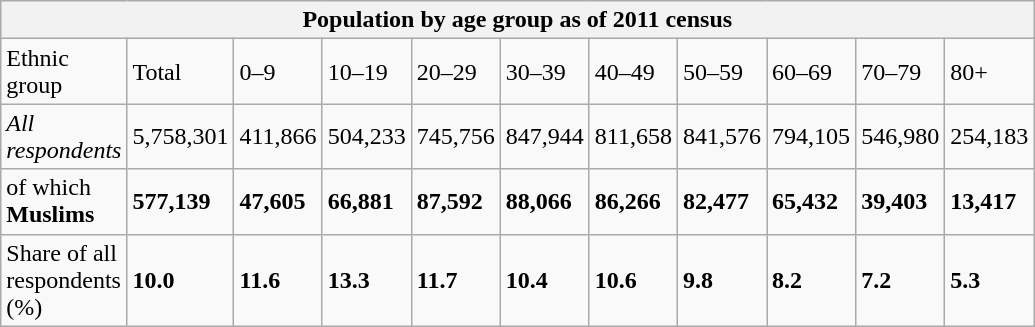<table class="wikitable" width="400px">
<tr>
<th colspan="19">Population by age group as of 2011 census</th>
</tr>
<tr>
<td>Ethnic group</td>
<td>Total</td>
<td>0–9</td>
<td>10–19</td>
<td>20–29</td>
<td>30–39</td>
<td>40–49</td>
<td>50–59</td>
<td>60–69</td>
<td>70–79</td>
<td>80+</td>
</tr>
<tr>
<td><em>All respondents </em></td>
<td>5,758,301</td>
<td>411,866</td>
<td>504,233</td>
<td>745,756</td>
<td>847,944</td>
<td>811,658</td>
<td>841,576</td>
<td>794,105</td>
<td>546,980</td>
<td>254,183</td>
</tr>
<tr>
<td>of which <strong>Muslims</strong></td>
<td><strong>577,139</strong></td>
<td><strong>47,605</strong></td>
<td><strong>66,881</strong></td>
<td><strong>87,592</strong></td>
<td><strong>88,066</strong></td>
<td><strong>86,266</strong></td>
<td><strong>82,477</strong></td>
<td><strong>65,432</strong></td>
<td><strong>39,403</strong></td>
<td><strong>13,417</strong></td>
</tr>
<tr>
<td>Share of all respondents (%)</td>
<td><strong>10.0</strong></td>
<td><strong>11.6</strong></td>
<td><strong>13.3</strong></td>
<td><strong>11.7</strong></td>
<td><strong>10.4</strong></td>
<td><strong>10.6</strong></td>
<td><strong>9.8</strong></td>
<td><strong>8.2</strong></td>
<td><strong>7.2 </strong></td>
<td><strong>5.3</strong></td>
</tr>
</table>
